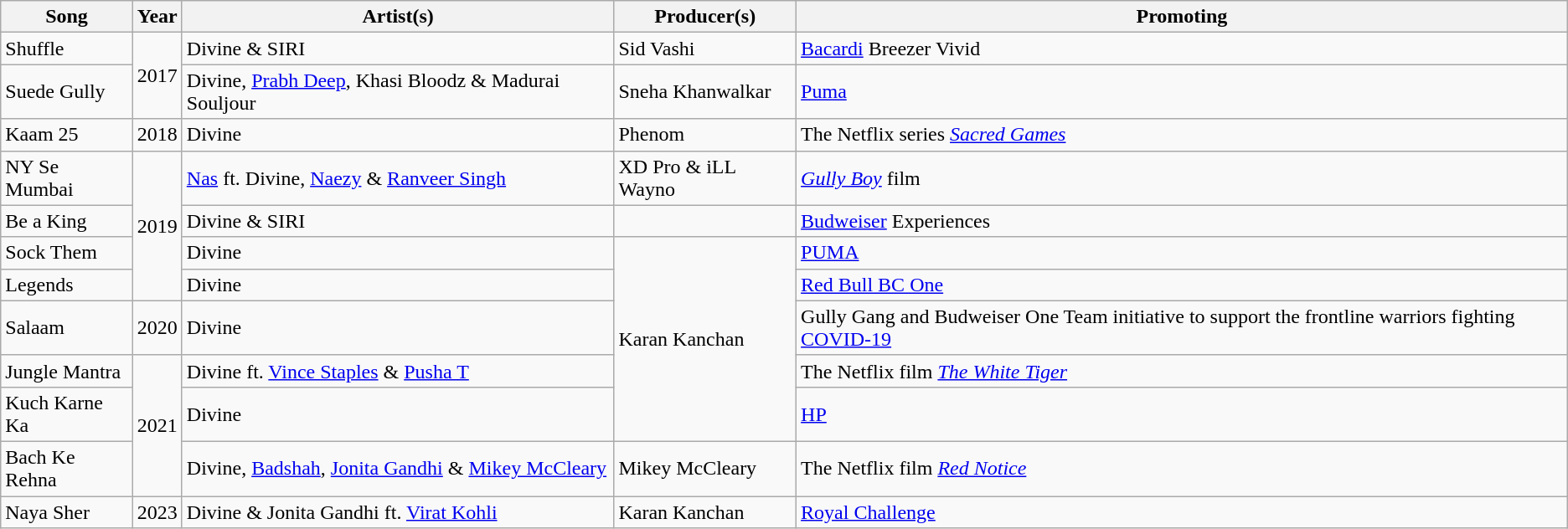<table class="wikitable">
<tr>
<th>Song</th>
<th>Year</th>
<th>Artist(s)</th>
<th>Producer(s)</th>
<th>Promoting</th>
</tr>
<tr>
<td>Shuffle</td>
<td rowspan="2">2017</td>
<td>Divine & SIRI</td>
<td>Sid Vashi</td>
<td><a href='#'>Bacardi</a> Breezer Vivid</td>
</tr>
<tr>
<td>Suede Gully</td>
<td>Divine, <a href='#'>Prabh Deep</a>, Khasi Bloodz & Madurai Souljour</td>
<td>Sneha Khanwalkar</td>
<td><a href='#'>Puma</a></td>
</tr>
<tr>
<td>Kaam 25</td>
<td>2018</td>
<td>Divine</td>
<td>Phenom</td>
<td>The Netflix series <em><a href='#'>Sacred Games</a></em></td>
</tr>
<tr>
<td>NY Se Mumbai</td>
<td rowspan="4">2019</td>
<td><a href='#'>Nas</a> ft. Divine, <a href='#'>Naezy</a> & <a href='#'>Ranveer Singh</a></td>
<td>XD Pro & iLL Wayno</td>
<td><em><a href='#'>Gully Boy</a></em> film</td>
</tr>
<tr>
<td>Be a King</td>
<td>Divine & SIRI</td>
<td></td>
<td><a href='#'>Budweiser</a> Experiences</td>
</tr>
<tr>
<td>Sock Them</td>
<td>Divine</td>
<td rowspan="5">Karan Kanchan</td>
<td><a href='#'>PUMA</a></td>
</tr>
<tr>
<td>Legends</td>
<td>Divine</td>
<td><a href='#'>Red Bull BC One</a></td>
</tr>
<tr>
<td>Salaam</td>
<td>2020</td>
<td>Divine</td>
<td>Gully Gang and Budweiser One Team initiative to support the frontline warriors fighting <a href='#'>COVID-19</a></td>
</tr>
<tr>
<td>Jungle Mantra</td>
<td rowspan="3">2021</td>
<td>Divine ft. <a href='#'>Vince Staples</a> & <a href='#'>Pusha T</a></td>
<td>The Netflix film <em><a href='#'>The White Tiger</a></em></td>
</tr>
<tr>
<td>Kuch Karne Ka</td>
<td>Divine</td>
<td><a href='#'>HP</a></td>
</tr>
<tr>
<td>Bach Ke Rehna</td>
<td>Divine, <a href='#'>Badshah</a>, <a href='#'>Jonita Gandhi</a> & <a href='#'>Mikey McCleary</a></td>
<td>Mikey McCleary</td>
<td>The Netflix film <a href='#'><em>Red Notice</em></a></td>
</tr>
<tr>
<td>Naya Sher</td>
<td>2023</td>
<td>Divine & Jonita Gandhi ft. <a href='#'>Virat Kohli</a></td>
<td>Karan Kanchan</td>
<td><a href='#'>Royal Challenge</a></td>
</tr>
</table>
